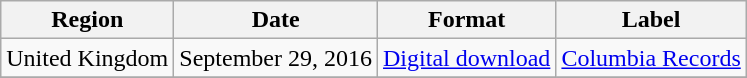<table class=wikitable>
<tr>
<th>Region</th>
<th>Date</th>
<th>Format</th>
<th>Label</th>
</tr>
<tr>
<td>United Kingdom</td>
<td>September 29, 2016</td>
<td><a href='#'>Digital download</a></td>
<td><a href='#'>Columbia Records</a></td>
</tr>
<tr>
</tr>
</table>
